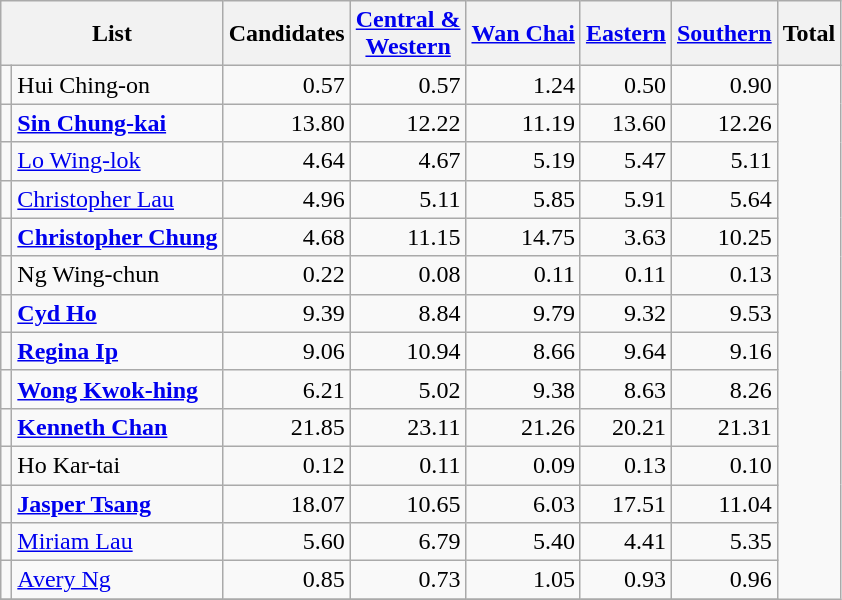<table class="wikitable sortable" style="text-align: right;">
<tr>
<th colspan="2" rowspan="1" align="center">List</th>
<th align="center">Candidates</th>
<th align="center"><a href='#'>Central &<br>Western</a></th>
<th align="center"><a href='#'>Wan Chai</a></th>
<th align="center"><a href='#'>Eastern</a></th>
<th align="center"><a href='#'>Southern</a></th>
<th align="center">Total</th>
</tr>
<tr>
<td></td>
<td align="left">Hui Ching-on</td>
<td>0.57</td>
<td>0.57</td>
<td>1.24</td>
<td>0.50</td>
<td>0.90</td>
</tr>
<tr>
<td></td>
<td align="left"><strong><a href='#'>Sin Chung-kai</a></strong></td>
<td>13.80</td>
<td>12.22</td>
<td>11.19</td>
<td>13.60</td>
<td>12.26</td>
</tr>
<tr>
<td></td>
<td align="left"><a href='#'>Lo Wing-lok</a></td>
<td>4.64</td>
<td>4.67</td>
<td>5.19</td>
<td>5.47</td>
<td>5.11</td>
</tr>
<tr>
<td></td>
<td align="left"><a href='#'>Christopher Lau</a></td>
<td>4.96</td>
<td>5.11</td>
<td>5.85</td>
<td>5.91</td>
<td>5.64</td>
</tr>
<tr>
<td></td>
<td align="left"><strong><a href='#'>Christopher Chung</a></strong></td>
<td>4.68</td>
<td>11.15</td>
<td>14.75</td>
<td>3.63</td>
<td>10.25</td>
</tr>
<tr>
<td></td>
<td align="left">Ng Wing-chun</td>
<td>0.22</td>
<td>0.08</td>
<td>0.11</td>
<td>0.11</td>
<td>0.13</td>
</tr>
<tr>
<td></td>
<td align="left"><strong><a href='#'>Cyd Ho</a></strong></td>
<td>9.39</td>
<td>8.84</td>
<td>9.79</td>
<td>9.32</td>
<td>9.53</td>
</tr>
<tr>
<td></td>
<td align="left"><strong><a href='#'>Regina Ip</a></strong></td>
<td>9.06</td>
<td>10.94</td>
<td>8.66</td>
<td>9.64</td>
<td>9.16</td>
</tr>
<tr>
<td></td>
<td align="left"><strong><a href='#'>Wong Kwok-hing</a></strong></td>
<td>6.21</td>
<td>5.02</td>
<td>9.38</td>
<td>8.63</td>
<td>8.26</td>
</tr>
<tr>
<td></td>
<td align="left"><strong><a href='#'>Kenneth Chan</a></strong></td>
<td>21.85</td>
<td>23.11</td>
<td>21.26</td>
<td>20.21</td>
<td>21.31</td>
</tr>
<tr>
<td></td>
<td align="left">Ho Kar-tai</td>
<td>0.12</td>
<td>0.11</td>
<td>0.09</td>
<td>0.13</td>
<td>0.10</td>
</tr>
<tr>
<td></td>
<td align="left"><strong><a href='#'>Jasper Tsang</a></strong></td>
<td>18.07</td>
<td>10.65</td>
<td>6.03</td>
<td>17.51</td>
<td>11.04</td>
</tr>
<tr>
<td></td>
<td align="left"><a href='#'>Miriam Lau</a></td>
<td>5.60</td>
<td>6.79</td>
<td>5.40</td>
<td>4.41</td>
<td>5.35</td>
</tr>
<tr>
<td></td>
<td align="left"><a href='#'>Avery Ng</a></td>
<td>0.85</td>
<td>0.73</td>
<td>1.05</td>
<td>0.93</td>
<td>0.96</td>
</tr>
<tr>
</tr>
</table>
